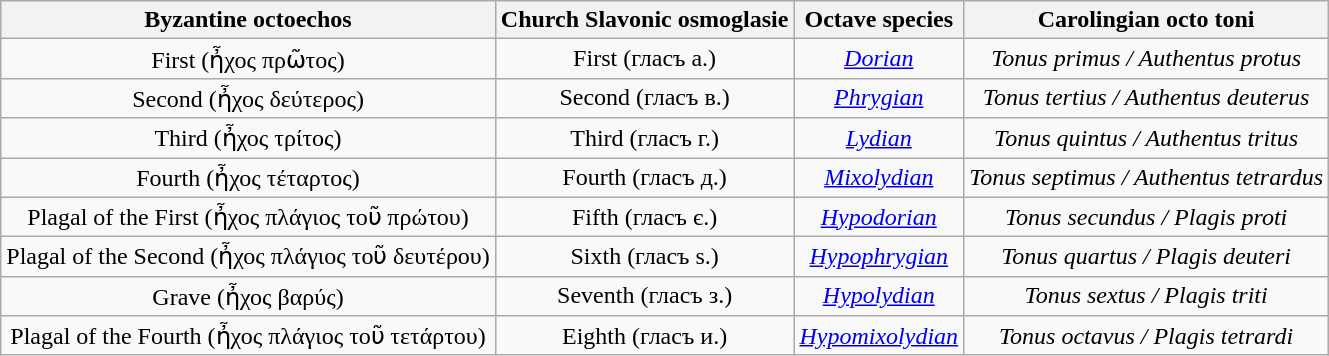<table class="wikitable" style=" text-align: center; vertical-align: middle;">
<tr>
<th>Byzantine octoechos</th>
<th>Church Slavonic osmoglasie</th>
<th>Octave species</th>
<th>Carolingian octo toni</th>
</tr>
<tr>
<td>First (ἦχος πρῶτος)</td>
<td>First (гласъ а.)</td>
<td><em><a href='#'>Dorian</a></em></td>
<td><em>Tonus primus / Authentus protus</em></td>
</tr>
<tr>
<td>Second (ἦχος δεύτερος)</td>
<td>Second (гласъ в.)</td>
<td><em><a href='#'>Phrygian</a></em></td>
<td><em>Tonus tertius / Authentus deuterus</em></td>
</tr>
<tr>
<td>Third (ἦχος τρίτος)</td>
<td>Third (гласъ г.)</td>
<td><em><a href='#'>Lydian</a></em></td>
<td><em>Tonus quintus / Authentus tritus</em></td>
</tr>
<tr>
<td>Fourth (ἦχος τέταρτος)</td>
<td>Fourth (гласъ д.)</td>
<td><em><a href='#'>Mixolydian</a></em></td>
<td><em>Tonus septimus / Authentus tetrardus</em></td>
</tr>
<tr>
<td>Plagal of the First (ἦχος πλάγιος τοῦ πρώτου)</td>
<td>Fifth (гласъ є.)</td>
<td><em><a href='#'>Hypodorian</a></em></td>
<td><em>Tonus secundus / Plagis proti</em></td>
</tr>
<tr>
<td>Plagal of the Second (ἦχος πλάγιος τοῦ δευτέρου)</td>
<td>Sixth (гласъ ѕ.)</td>
<td><em><a href='#'>Hypophrygian</a></em></td>
<td><em>Tonus quartus / Plagis deuteri</em></td>
</tr>
<tr>
<td>Grave (ἦχος βαρύς)</td>
<td>Seventh (гласъ з.)</td>
<td><em><a href='#'>Hypolydian</a></em></td>
<td><em>Tonus sextus / Plagis triti</em></td>
</tr>
<tr>
<td>Plagal of the Fourth (ἦχος πλάγιος τοῦ τετάρτου)</td>
<td>Eighth (гласъ и.)</td>
<td><em><a href='#'>Hypomixolydian</a></em></td>
<td><em>Tonus octavus / Plagis tetrardi</em></td>
</tr>
</table>
